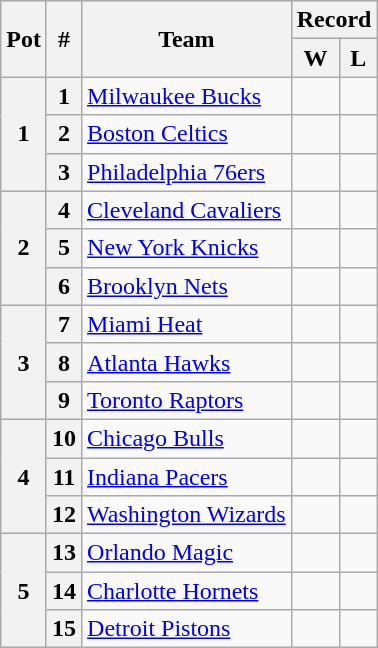<table class="wikitable">
<tr>
<th scope="col" rowspan="2">Pot</th>
<th rowspan="2" scope="col">#</th>
<th rowspan="2" scope="col">Team</th>
<th scope="colgroup" colspan="2">Record</th>
</tr>
<tr>
<th scope="col">W</th>
<th scope="col">L</th>
</tr>
<tr>
<th rowspan="3">1</th>
<th>1</th>
<td scope="row"><a href='#'>Milwaukee Bucks</a></td>
<td></td>
<td></td>
</tr>
<tr>
<th>2</th>
<td scope="row"><a href='#'>Boston Celtics</a></td>
<td></td>
<td></td>
</tr>
<tr>
<th>3</th>
<td scope="row"><a href='#'>Philadelphia 76ers</a></td>
<td></td>
<td></td>
</tr>
<tr>
<th rowspan="3">2</th>
<th>4</th>
<td scope="row"><a href='#'>Cleveland Cavaliers</a></td>
<td></td>
<td></td>
</tr>
<tr>
<th>5</th>
<td scope="row"><a href='#'>New York Knicks</a></td>
<td></td>
<td></td>
</tr>
<tr>
<th>6</th>
<td scope="row"><a href='#'>Brooklyn Nets</a></td>
<td></td>
<td></td>
</tr>
<tr>
<th rowspan="3">3</th>
<th>7</th>
<td scope="row"><a href='#'>Miami Heat</a></td>
<td></td>
<td></td>
</tr>
<tr>
<th>8</th>
<td scope="row"><a href='#'>Atlanta Hawks</a></td>
<td></td>
<td></td>
</tr>
<tr>
<th>9</th>
<td scope="row"><a href='#'>Toronto Raptors</a></td>
<td></td>
<td></td>
</tr>
<tr>
<th rowspan="3">4</th>
<th>10</th>
<td scope="row"><a href='#'>Chicago Bulls</a></td>
<td></td>
<td></td>
</tr>
<tr>
<th>11</th>
<td scope="row"><a href='#'>Indiana Pacers</a></td>
<td></td>
<td></td>
</tr>
<tr>
<th>12</th>
<td scope="row"><a href='#'>Washington Wizards</a></td>
<td></td>
<td></td>
</tr>
<tr>
<th rowspan="3">5</th>
<th>13</th>
<td scope="row"><a href='#'>Orlando Magic</a></td>
<td></td>
<td></td>
</tr>
<tr>
<th>14</th>
<td scope="row"><a href='#'>Charlotte Hornets</a></td>
<td></td>
<td></td>
</tr>
<tr>
<th>15</th>
<td scope="row"><a href='#'>Detroit Pistons</a></td>
<td></td>
<td></td>
</tr>
</table>
